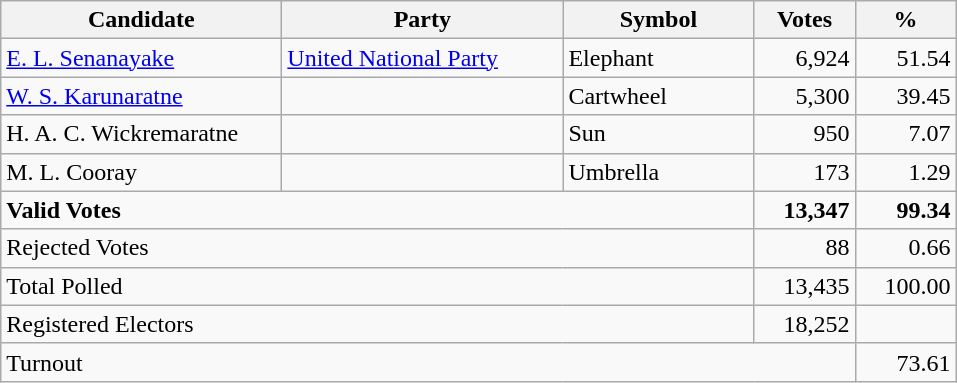<table class="wikitable" border="1" style="text-align:right;">
<tr>
<th align=left width="180">Candidate</th>
<th align=left width="180">Party</th>
<th align=left width="120">Symbol</th>
<th align=left width="60">Votes</th>
<th align=left width="60">%</th>
</tr>
<tr>
<td align=left><a href='#'>E. L. Senanayake</a></td>
<td align=left><a href='#'>United National Party</a></td>
<td align=left>Elephant</td>
<td align=right>6,924</td>
<td align=right>51.54</td>
</tr>
<tr>
<td align=left><a href='#'>W. S. Karunaratne</a></td>
<td></td>
<td align=left>Cartwheel</td>
<td align=right>5,300</td>
<td align=right>39.45</td>
</tr>
<tr>
<td align=left>H. A. C. Wickremaratne</td>
<td></td>
<td align=left>Sun</td>
<td align=right>950</td>
<td align=right>7.07</td>
</tr>
<tr>
<td align=left>M. L. Cooray</td>
<td></td>
<td align=left>Umbrella</td>
<td align=right>173</td>
<td align=right>1.29</td>
</tr>
<tr>
<td align=left colspan=3><strong>Valid Votes</strong></td>
<td align=right><strong>13,347</strong></td>
<td align=right><strong>99.34</strong></td>
</tr>
<tr>
<td align=left colspan=3>Rejected Votes</td>
<td align=right>88</td>
<td align=right>0.66</td>
</tr>
<tr>
<td align=left colspan=3>Total Polled</td>
<td align=right>13,435</td>
<td align=right>100.00</td>
</tr>
<tr>
<td align=left colspan=3>Registered Electors</td>
<td align=right>18,252</td>
<td></td>
</tr>
<tr>
<td align=left colspan=4>Turnout</td>
<td align=right>73.61</td>
</tr>
</table>
